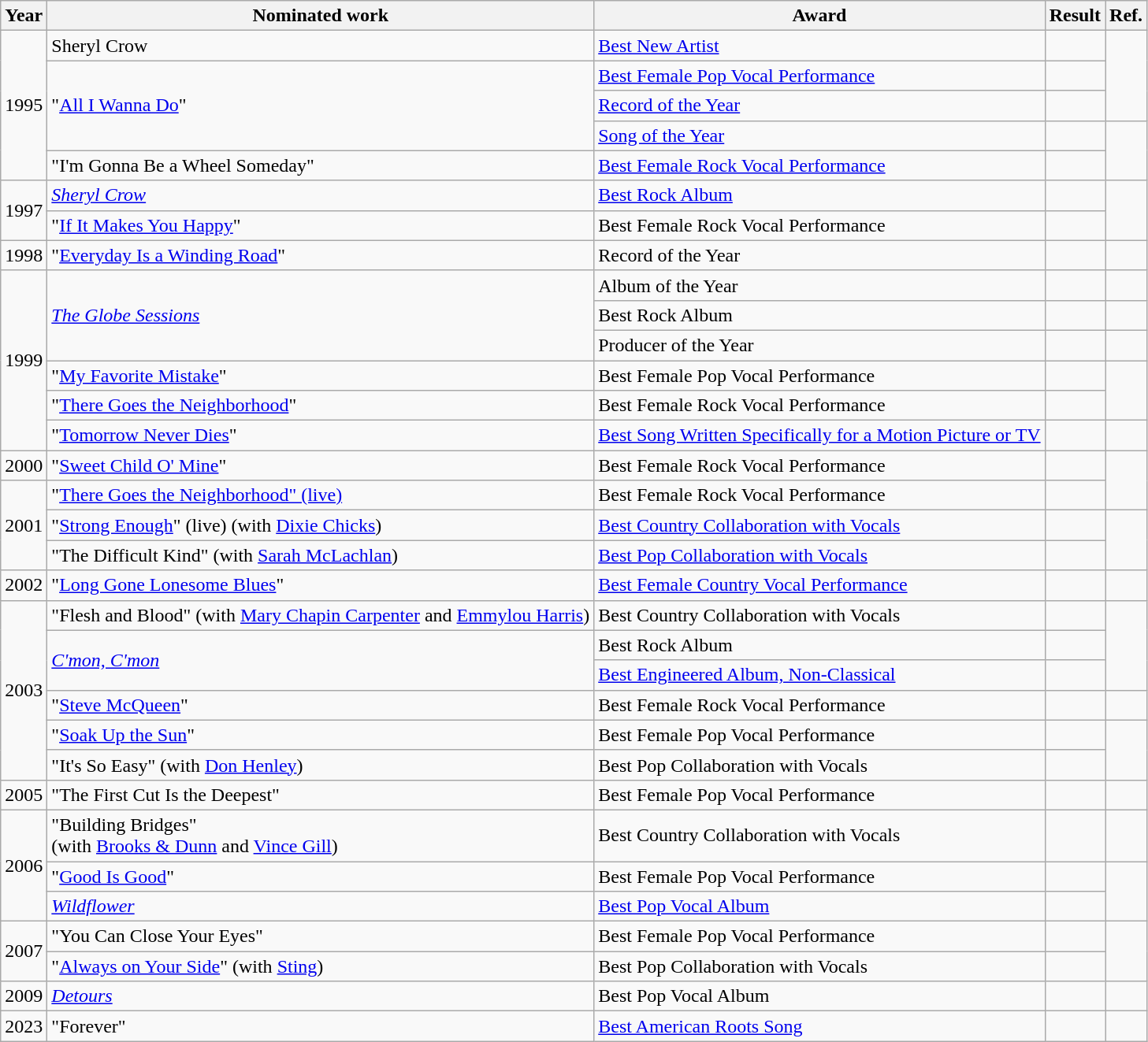<table class="wikitable">
<tr>
<th>Year</th>
<th>Nominated work</th>
<th>Award</th>
<th>Result</th>
<th>Ref.</th>
</tr>
<tr>
<td align="center" rowspan=5>1995</td>
<td>Sheryl Crow</td>
<td><a href='#'>Best New Artist</a></td>
<td></td>
<td rowspan=3 align="center"></td>
</tr>
<tr>
<td rowspan=3>"<a href='#'>All I Wanna Do</a>"</td>
<td><a href='#'>Best Female Pop Vocal Performance</a></td>
<td></td>
</tr>
<tr>
<td><a href='#'>Record of the Year</a></td>
<td></td>
</tr>
<tr>
<td><a href='#'>Song of the Year</a></td>
<td></td>
<td align="center" rowspan=2></td>
</tr>
<tr>
<td>"I'm Gonna Be a Wheel Someday"</td>
<td><a href='#'>Best Female Rock Vocal Performance</a></td>
<td></td>
</tr>
<tr>
<td align="center" rowspan=2>1997</td>
<td><em><a href='#'>Sheryl Crow</a></em></td>
<td><a href='#'>Best Rock Album</a></td>
<td></td>
<td align="center" rowspan=2></td>
</tr>
<tr>
<td>"<a href='#'>If It Makes You Happy</a>"</td>
<td>Best Female Rock Vocal Performance</td>
<td></td>
</tr>
<tr>
<td align="center">1998</td>
<td>"<a href='#'>Everyday Is a Winding Road</a>"</td>
<td>Record of the Year</td>
<td></td>
<td align="center"></td>
</tr>
<tr>
<td align="center" rowspan="6">1999</td>
<td rowspan=3><em><a href='#'>The Globe Sessions</a></em></td>
<td>Album of the Year</td>
<td></td>
<td align="center"></td>
</tr>
<tr>
<td>Best Rock Album</td>
<td></td>
<td align="center"></td>
</tr>
<tr>
<td>Producer of the Year</td>
<td></td>
<td align="center"></td>
</tr>
<tr>
<td>"<a href='#'>My Favorite Mistake</a>"</td>
<td>Best Female Pop Vocal Performance</td>
<td></td>
<td align="center" rowspan=2></td>
</tr>
<tr>
<td>"<a href='#'>There Goes the Neighborhood</a>"</td>
<td>Best Female Rock Vocal Performance</td>
<td></td>
</tr>
<tr>
<td>"<a href='#'>Tomorrow Never Dies</a>"</td>
<td><a href='#'>Best Song Written Specifically for a Motion Picture or TV</a></td>
<td></td>
<td align="center"></td>
</tr>
<tr>
<td align="center">2000</td>
<td>"<a href='#'>Sweet Child O' Mine</a>"</td>
<td>Best Female Rock Vocal Performance</td>
<td></td>
<td align="center" rowspan=2></td>
</tr>
<tr>
<td align="center" rowspan=3>2001</td>
<td>"<a href='#'>There Goes the Neighborhood" (live)</a></td>
<td>Best Female Rock Vocal Performance</td>
<td></td>
</tr>
<tr>
<td>"<a href='#'>Strong Enough</a>" (live) (with <a href='#'>Dixie Chicks</a>)</td>
<td><a href='#'>Best Country Collaboration with Vocals</a></td>
<td></td>
<td align="center" rowspan=2></td>
</tr>
<tr>
<td>"The Difficult Kind" (with <a href='#'>Sarah McLachlan</a>)</td>
<td><a href='#'>Best Pop Collaboration with Vocals</a></td>
<td></td>
</tr>
<tr>
<td align="center">2002</td>
<td>"<a href='#'>Long Gone Lonesome Blues</a>"</td>
<td><a href='#'>Best Female Country Vocal Performance</a></td>
<td></td>
<td align="center"></td>
</tr>
<tr>
<td align="center" rowspan="6">2003</td>
<td>"Flesh and Blood" (with <a href='#'>Mary Chapin Carpenter</a> and <a href='#'>Emmylou Harris</a>)</td>
<td>Best Country Collaboration with Vocals</td>
<td></td>
<td align="center" rowspan=3></td>
</tr>
<tr>
<td rowspan=2><em><a href='#'>C'mon, C'mon</a></em></td>
<td>Best Rock Album</td>
<td></td>
</tr>
<tr>
<td><a href='#'>Best Engineered Album, Non-Classical</a></td>
<td></td>
</tr>
<tr>
<td>"<a href='#'>Steve McQueen</a>"</td>
<td>Best Female Rock Vocal Performance</td>
<td></td>
<td align="center"></td>
</tr>
<tr>
<td>"<a href='#'>Soak Up the Sun</a>"</td>
<td>Best Female Pop Vocal Performance</td>
<td></td>
<td align="center" rowspan=2></td>
</tr>
<tr>
<td>"It's So Easy" (with <a href='#'>Don Henley</a>)</td>
<td>Best Pop Collaboration with Vocals</td>
<td></td>
</tr>
<tr>
<td align="center">2005</td>
<td>"The First Cut Is the Deepest"</td>
<td>Best Female Pop Vocal Performance</td>
<td></td>
<td align="center"></td>
</tr>
<tr>
<td align="center" rowspan=3>2006</td>
<td>"Building Bridges"<br>(with <a href='#'>Brooks & Dunn</a> and <a href='#'>Vince Gill</a>)</td>
<td>Best Country Collaboration with Vocals</td>
<td></td>
<td align="center"></td>
</tr>
<tr>
<td>"<a href='#'>Good Is Good</a>"</td>
<td>Best Female Pop Vocal Performance</td>
<td></td>
<td align="center" rowspan=2></td>
</tr>
<tr>
<td><em><a href='#'>Wildflower</a></em></td>
<td><a href='#'>Best Pop Vocal Album</a></td>
<td></td>
</tr>
<tr>
<td align="center" rowspan=2>2007</td>
<td>"You Can Close Your Eyes"</td>
<td>Best Female Pop Vocal Performance</td>
<td></td>
<td align="center" rowspan=2></td>
</tr>
<tr>
<td>"<a href='#'>Always on Your Side</a>" (with <a href='#'>Sting</a>)</td>
<td>Best Pop Collaboration with Vocals</td>
<td></td>
</tr>
<tr>
<td align="center">2009</td>
<td><em><a href='#'>Detours</a></em></td>
<td>Best Pop Vocal Album</td>
<td></td>
<td align="center"></td>
</tr>
<tr>
<td align="center">2023</td>
<td>"Forever"</td>
<td><a href='#'>Best American Roots Song</a></td>
<td></td>
<td align="center"></td>
</tr>
</table>
